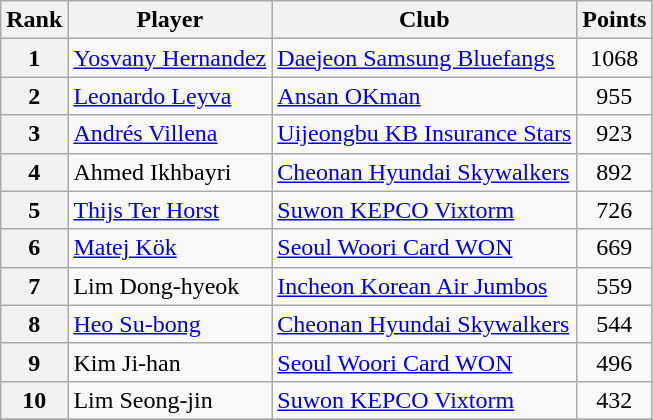<table class=wikitable>
<tr>
<th>Rank</th>
<th>Player</th>
<th>Club</th>
<th>Points</th>
</tr>
<tr>
<th>1</th>
<td> <a href='#'>Yosvany Hernandez</a></td>
<td><a href='#'>Daejeon Samsung Bluefangs</a></td>
<td align=center>1068</td>
</tr>
<tr>
<th>2</th>
<td> <a href='#'>Leonardo Leyva</a></td>
<td><a href='#'>Ansan OKman</a></td>
<td align=center>955</td>
</tr>
<tr>
<th>3</th>
<td> <a href='#'>Andrés Villena</a></td>
<td><a href='#'>Uijeongbu KB Insurance Stars</a></td>
<td align=center>923</td>
</tr>
<tr>
<th>4</th>
<td> Ahmed Ikhbayri</td>
<td><a href='#'>Cheonan Hyundai Skywalkers</a></td>
<td align=center>892</td>
</tr>
<tr>
<th>5</th>
<td> <a href='#'>Thijs Ter Horst</a></td>
<td><a href='#'>Suwon KEPCO Vixtorm</a></td>
<td align=center>726</td>
</tr>
<tr>
<th>6</th>
<td> <a href='#'>Matej Kök</a></td>
<td><a href='#'>Seoul Woori Card WON</a></td>
<td align=center>669</td>
</tr>
<tr>
<th>7</th>
<td> Lim Dong-hyeok</td>
<td><a href='#'>Incheon Korean Air Jumbos</a></td>
<td align=center>559</td>
</tr>
<tr>
<th>8</th>
<td> <a href='#'>Heo Su-bong</a></td>
<td><a href='#'>Cheonan Hyundai Skywalkers</a></td>
<td align=center>544</td>
</tr>
<tr>
<th>9</th>
<td> Kim Ji-han</td>
<td><a href='#'>Seoul Woori Card WON</a></td>
<td align=center>496</td>
</tr>
<tr>
<th>10</th>
<td> Lim Seong-jin</td>
<td><a href='#'>Suwon KEPCO Vixtorm</a></td>
<td align=center>432</td>
</tr>
<tr>
</tr>
</table>
